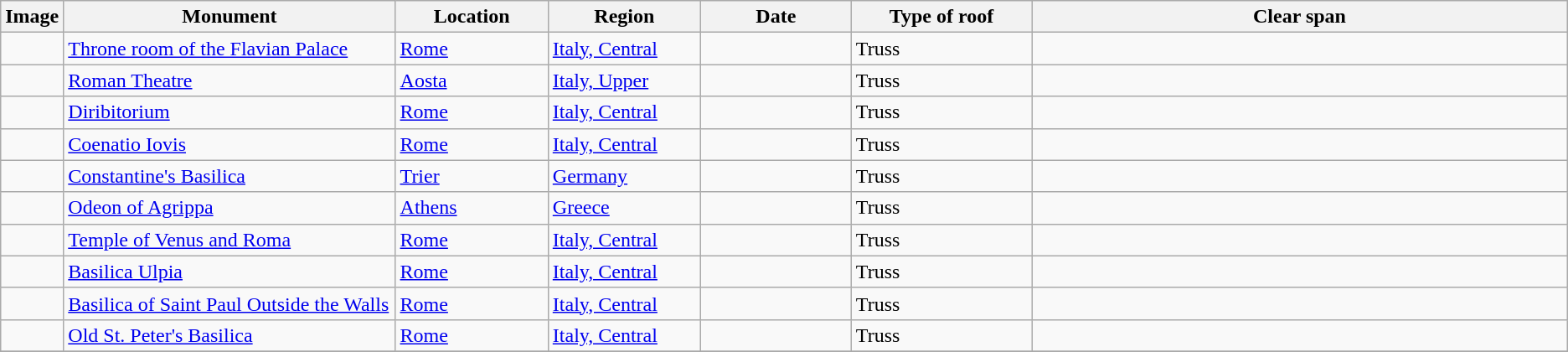<table class="wikitable sortable">
<tr>
<th class="unsortable">Image</th>
<th width="22%">Monument</th>
<th width="10%">Location</th>
<th width="10%">Region</th>
<th width="10%">Date</th>
<th width="12%">Type of roof</th>
<th width="38%">Clear span</th>
</tr>
<tr>
<td></td>
<td><a href='#'>Throne room of the Flavian Palace</a></td>
<td><a href='#'>Rome</a></td>
<td><a href='#'>Italy, Central</a></td>
<td></td>
<td>Truss </td>
<td> </td>
</tr>
<tr>
<td></td>
<td><a href='#'>Roman Theatre</a></td>
<td><a href='#'>Aosta</a></td>
<td><a href='#'>Italy, Upper</a></td>
<td></td>
<td>Truss </td>
<td> </td>
</tr>
<tr>
<td></td>
<td><a href='#'>Diribitorium</a></td>
<td><a href='#'>Rome</a></td>
<td><a href='#'>Italy, Central</a></td>
<td></td>
<td>Truss </td>
<td> </td>
</tr>
<tr>
<td></td>
<td><a href='#'>Coenatio Iovis</a></td>
<td><a href='#'>Rome</a></td>
<td><a href='#'>Italy, Central</a></td>
<td></td>
<td>Truss </td>
<td> </td>
</tr>
<tr>
<td></td>
<td><a href='#'>Constantine's Basilica</a></td>
<td><a href='#'>Trier</a></td>
<td><a href='#'>Germany</a></td>
<td></td>
<td>Truss </td>
<td> </td>
</tr>
<tr>
<td></td>
<td><a href='#'>Odeon of Agrippa</a></td>
<td><a href='#'>Athens</a></td>
<td><a href='#'>Greece</a></td>
<td></td>
<td>Truss </td>
<td> </td>
</tr>
<tr>
<td></td>
<td><a href='#'>Temple of Venus and Roma</a></td>
<td><a href='#'>Rome</a></td>
<td><a href='#'>Italy, Central</a></td>
<td></td>
<td>Truss </td>
<td> </td>
</tr>
<tr>
<td></td>
<td><a href='#'>Basilica Ulpia</a></td>
<td><a href='#'>Rome</a></td>
<td><a href='#'>Italy, Central</a></td>
<td></td>
<td>Truss </td>
<td> </td>
</tr>
<tr>
<td></td>
<td><a href='#'>Basilica of Saint Paul Outside the Walls</a></td>
<td><a href='#'>Rome</a></td>
<td><a href='#'>Italy, Central</a></td>
<td></td>
<td>Truss </td>
<td> </td>
</tr>
<tr>
<td></td>
<td><a href='#'>Old St. Peter's Basilica</a></td>
<td><a href='#'>Rome</a></td>
<td><a href='#'>Italy, Central</a></td>
<td></td>
<td>Truss </td>
<td> </td>
</tr>
<tr>
</tr>
</table>
